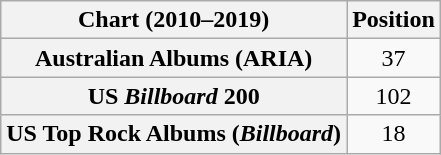<table class="wikitable sortable plainrowheaders" style="text-align:center">
<tr>
<th scope="col">Chart (2010–2019)</th>
<th scope="col">Position</th>
</tr>
<tr>
<th scope="row">Australian Albums (ARIA)</th>
<td>37</td>
</tr>
<tr>
<th scope="row">US <em>Billboard</em> 200</th>
<td>102</td>
</tr>
<tr>
<th scope="row">US Top Rock Albums (<em>Billboard</em>)</th>
<td>18</td>
</tr>
</table>
